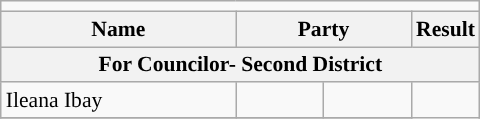<table class="wikitable" style="font-size:90%">
<tr>
<td colspan="4"></td>
</tr>
<tr>
<th width="150px">Name</th>
<th colspan="2" width="110px">Party</th>
<th>Result</th>
</tr>
<tr>
<th colspan="4">For Councilor- Second District</th>
</tr>
<tr>
<td>Ileana Ibay</td>
<td></td>
<td></td>
</tr>
<tr>
</tr>
</table>
